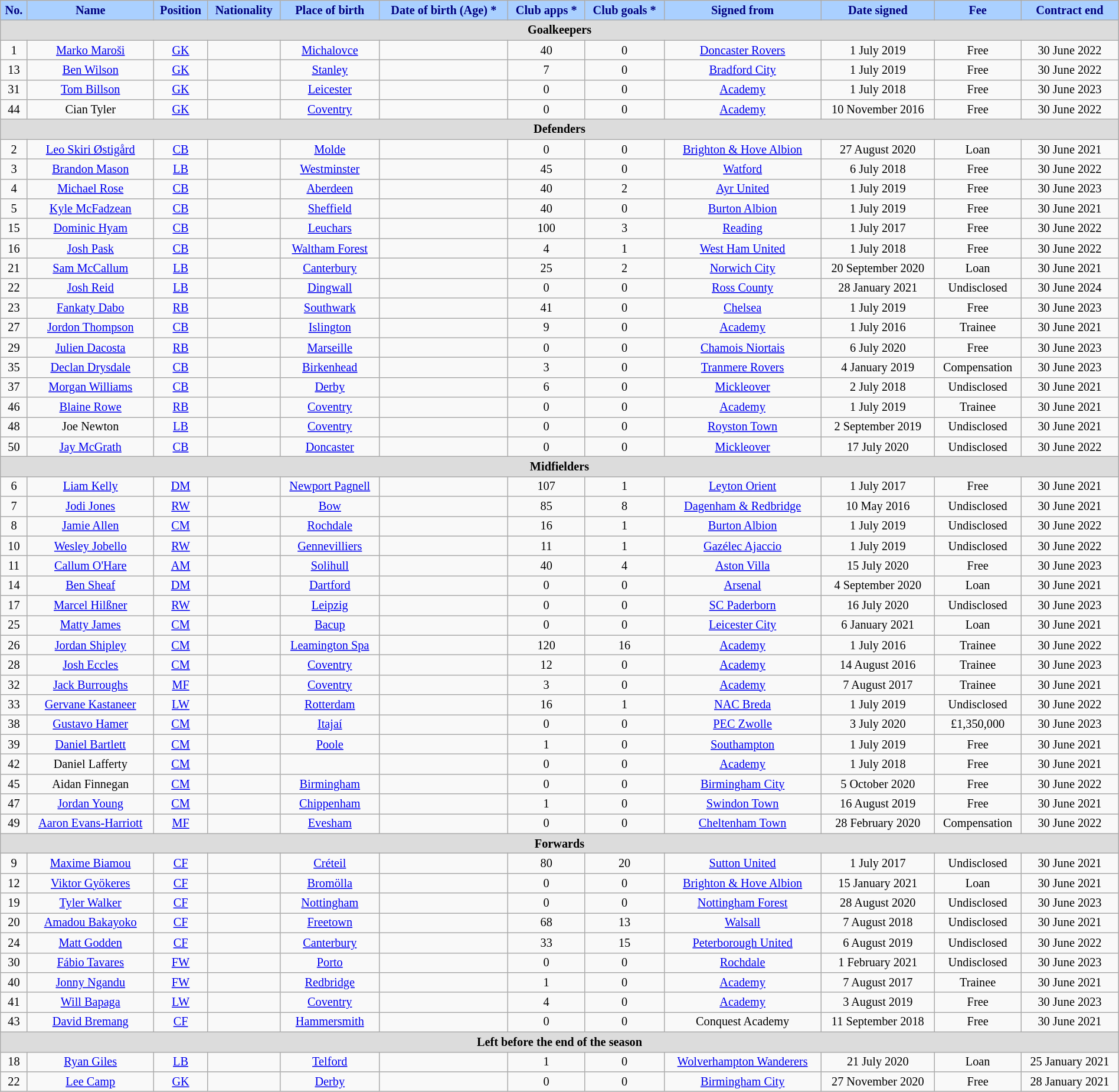<table class="wikitable" style="text-align:center; font-size:84.5%; width:100%;">
<tr>
<th style="background:#AAD0FF; color:#000080; text-align:center;">No.</th>
<th style="background:#AAD0FF; color:#000080; text-align:center;">Name</th>
<th style="background:#AAD0FF; color:#000080; text-align:center;">Position</th>
<th style="background:#AAD0FF; color:#000080; text-align:center;">Nationality</th>
<th style="background:#AAD0FF; color:#000080; text-align:center;">Place of birth</th>
<th style="background:#AAD0FF; color:#000080; text-align:center;">Date of birth (Age) *</th>
<th style="background:#AAD0FF; color:#000080; text-align:center;">Club apps *</th>
<th style="background:#AAD0FF; color:#000080; text-align:center;">Club goals *</th>
<th style="background:#AAD0FF; color:#000080; text-align:center;">Signed from</th>
<th style="background:#AAD0FF; color:#000080; text-align:center;">Date signed</th>
<th style="background:#AAD0FF; color:#000080; text-align:center;">Fee</th>
<th style="background:#AAD0FF; color:#000080; text-align:center;">Contract end</th>
</tr>
<tr>
<th colspan="14" style="background:#dcdcdc; tepxt-align:center;">Goalkeepers</th>
</tr>
<tr>
<td>1</td>
<td><a href='#'>Marko Maroši</a></td>
<td><a href='#'>GK</a></td>
<td></td>
<td><a href='#'>Michalovce</a></td>
<td></td>
<td>40</td>
<td>0</td>
<td><a href='#'>Doncaster Rovers</a></td>
<td>1 July 2019</td>
<td>Free</td>
<td>30 June 2022</td>
</tr>
<tr>
<td>13</td>
<td><a href='#'>Ben Wilson</a></td>
<td><a href='#'>GK</a></td>
<td></td>
<td><a href='#'>Stanley</a></td>
<td></td>
<td>7</td>
<td>0</td>
<td><a href='#'>Bradford City</a></td>
<td>1 July 2019</td>
<td>Free</td>
<td>30 June 2022</td>
</tr>
<tr>
<td>31</td>
<td><a href='#'>Tom Billson</a></td>
<td><a href='#'>GK</a></td>
<td></td>
<td><a href='#'>Leicester</a></td>
<td></td>
<td>0</td>
<td>0</td>
<td><a href='#'>Academy</a></td>
<td>1 July 2018</td>
<td>Free</td>
<td>30 June 2023</td>
</tr>
<tr>
<td>44</td>
<td>Cian Tyler</td>
<td><a href='#'>GK</a></td>
<td></td>
<td><a href='#'>Coventry</a></td>
<td></td>
<td>0</td>
<td>0</td>
<td><a href='#'>Academy</a></td>
<td>10 November 2016</td>
<td>Free</td>
<td>30 June 2022</td>
</tr>
<tr>
<th colspan="14" style="background:#dcdcdc; text-align:center;">Defenders</th>
</tr>
<tr>
<td>2</td>
<td><a href='#'>Leo Skiri Østigård</a></td>
<td><a href='#'>CB</a></td>
<td></td>
<td><a href='#'>Molde</a></td>
<td></td>
<td>0</td>
<td>0</td>
<td><a href='#'>Brighton & Hove Albion</a></td>
<td>27 August 2020</td>
<td>Loan</td>
<td>30 June 2021</td>
</tr>
<tr>
<td>3</td>
<td><a href='#'>Brandon Mason</a></td>
<td><a href='#'>LB</a></td>
<td></td>
<td><a href='#'>Westminster</a></td>
<td></td>
<td>45</td>
<td>0</td>
<td><a href='#'>Watford</a></td>
<td>6 July 2018</td>
<td>Free</td>
<td>30 June 2022</td>
</tr>
<tr>
<td>4</td>
<td><a href='#'>Michael Rose</a></td>
<td><a href='#'>CB</a></td>
<td></td>
<td><a href='#'>Aberdeen</a></td>
<td></td>
<td>40</td>
<td>2</td>
<td><a href='#'>Ayr United</a></td>
<td>1 July 2019</td>
<td>Free</td>
<td>30 June 2023</td>
</tr>
<tr>
<td>5</td>
<td><a href='#'>Kyle McFadzean</a></td>
<td><a href='#'>CB</a></td>
<td></td>
<td><a href='#'>Sheffield</a></td>
<td></td>
<td>40</td>
<td>0</td>
<td><a href='#'>Burton Albion</a></td>
<td>1 July 2019</td>
<td>Free</td>
<td>30 June 2021</td>
</tr>
<tr>
<td>15</td>
<td><a href='#'>Dominic Hyam</a></td>
<td><a href='#'>CB</a></td>
<td></td>
<td><a href='#'>Leuchars</a></td>
<td></td>
<td>100</td>
<td>3</td>
<td><a href='#'>Reading</a></td>
<td>1 July 2017</td>
<td>Free</td>
<td>30 June 2022</td>
</tr>
<tr>
<td>16</td>
<td><a href='#'>Josh Pask</a></td>
<td><a href='#'>CB</a></td>
<td></td>
<td><a href='#'>Waltham Forest</a></td>
<td></td>
<td>4</td>
<td>1</td>
<td><a href='#'>West Ham United</a></td>
<td>1 July 2018</td>
<td>Free</td>
<td>30 June 2022</td>
</tr>
<tr>
<td>21</td>
<td><a href='#'>Sam McCallum</a></td>
<td><a href='#'>LB</a></td>
<td></td>
<td><a href='#'>Canterbury</a></td>
<td></td>
<td>25</td>
<td>2</td>
<td><a href='#'>Norwich City</a></td>
<td>20 September 2020</td>
<td>Loan</td>
<td>30 June 2021</td>
</tr>
<tr>
<td>22</td>
<td><a href='#'>Josh Reid</a></td>
<td><a href='#'>LB</a></td>
<td></td>
<td><a href='#'>Dingwall</a></td>
<td></td>
<td>0</td>
<td>0</td>
<td><a href='#'>Ross County</a></td>
<td>28 January 2021</td>
<td>Undisclosed</td>
<td>30 June 2024</td>
</tr>
<tr>
<td>23</td>
<td><a href='#'>Fankaty Dabo</a></td>
<td><a href='#'>RB</a></td>
<td></td>
<td><a href='#'>Southwark</a></td>
<td></td>
<td>41</td>
<td>0</td>
<td><a href='#'>Chelsea</a></td>
<td>1 July 2019</td>
<td>Free</td>
<td>30 June 2023</td>
</tr>
<tr>
<td>27</td>
<td><a href='#'>Jordon Thompson</a></td>
<td><a href='#'>CB</a></td>
<td></td>
<td><a href='#'>Islington</a></td>
<td></td>
<td>9</td>
<td>0</td>
<td><a href='#'>Academy</a></td>
<td>1 July 2016</td>
<td>Trainee</td>
<td>30 June 2021</td>
</tr>
<tr>
<td>29</td>
<td><a href='#'>Julien Dacosta</a></td>
<td><a href='#'>RB</a></td>
<td></td>
<td><a href='#'>Marseille</a></td>
<td></td>
<td>0</td>
<td>0</td>
<td><a href='#'>Chamois Niortais</a></td>
<td>6 July 2020</td>
<td>Free</td>
<td>30 June 2023</td>
</tr>
<tr>
<td>35</td>
<td><a href='#'>Declan Drysdale</a></td>
<td><a href='#'>CB</a></td>
<td></td>
<td><a href='#'>Birkenhead</a></td>
<td></td>
<td>3</td>
<td>0</td>
<td><a href='#'>Tranmere Rovers</a></td>
<td>4 January 2019</td>
<td>Compensation</td>
<td>30 June 2023</td>
</tr>
<tr>
<td>37</td>
<td><a href='#'>Morgan Williams</a></td>
<td><a href='#'>CB</a></td>
<td></td>
<td><a href='#'>Derby</a></td>
<td></td>
<td>6</td>
<td>0</td>
<td><a href='#'>Mickleover</a></td>
<td>2 July 2018</td>
<td>Undisclosed</td>
<td>30 June 2021</td>
</tr>
<tr>
<td>46</td>
<td><a href='#'>Blaine Rowe</a></td>
<td><a href='#'>RB</a></td>
<td></td>
<td><a href='#'>Coventry</a></td>
<td></td>
<td>0</td>
<td>0</td>
<td><a href='#'>Academy</a></td>
<td>1 July 2019</td>
<td>Trainee</td>
<td>30 June 2021</td>
</tr>
<tr>
<td>48</td>
<td>Joe Newton</td>
<td><a href='#'>LB</a></td>
<td></td>
<td><a href='#'>Coventry</a></td>
<td></td>
<td>0</td>
<td>0</td>
<td><a href='#'>Royston Town</a></td>
<td>2 September 2019</td>
<td>Undisclosed</td>
<td>30 June 2021</td>
</tr>
<tr>
<td>50</td>
<td><a href='#'>Jay McGrath</a></td>
<td><a href='#'>CB</a></td>
<td></td>
<td><a href='#'>Doncaster</a></td>
<td></td>
<td>0</td>
<td>0</td>
<td><a href='#'>Mickleover</a></td>
<td>17 July 2020</td>
<td>Undisclosed</td>
<td>30 June 2022</td>
</tr>
<tr>
<th colspan="14" style="background:#dcdcdc; text-align:center;">Midfielders</th>
</tr>
<tr>
<td>6</td>
<td><a href='#'>Liam Kelly</a></td>
<td><a href='#'>DM</a></td>
<td></td>
<td><a href='#'>Newport Pagnell</a></td>
<td></td>
<td>107</td>
<td>1</td>
<td><a href='#'>Leyton Orient</a></td>
<td>1 July 2017</td>
<td>Free</td>
<td>30 June 2021</td>
</tr>
<tr>
<td>7</td>
<td><a href='#'>Jodi Jones</a></td>
<td><a href='#'>RW</a></td>
<td></td>
<td><a href='#'>Bow</a></td>
<td></td>
<td>85</td>
<td>8</td>
<td><a href='#'>Dagenham & Redbridge</a></td>
<td>10 May 2016</td>
<td>Undisclosed</td>
<td>30 June 2021</td>
</tr>
<tr>
<td>8</td>
<td><a href='#'>Jamie Allen</a></td>
<td><a href='#'>CM</a></td>
<td></td>
<td><a href='#'>Rochdale</a></td>
<td></td>
<td>16</td>
<td>1</td>
<td><a href='#'>Burton Albion</a></td>
<td>1 July 2019</td>
<td>Undisclosed</td>
<td>30 June 2022</td>
</tr>
<tr>
<td>10</td>
<td><a href='#'>Wesley Jobello</a></td>
<td><a href='#'>RW</a></td>
<td></td>
<td><a href='#'>Gennevilliers</a></td>
<td></td>
<td>11</td>
<td>1</td>
<td><a href='#'>Gazélec Ajaccio</a></td>
<td>1 July 2019</td>
<td>Undisclosed</td>
<td>30 June 2022</td>
</tr>
<tr>
<td>11</td>
<td><a href='#'>Callum O'Hare</a></td>
<td><a href='#'>AM</a></td>
<td></td>
<td><a href='#'>Solihull</a></td>
<td></td>
<td>40</td>
<td>4</td>
<td><a href='#'>Aston Villa</a></td>
<td>15 July 2020</td>
<td>Free</td>
<td>30 June 2023</td>
</tr>
<tr>
<td>14</td>
<td><a href='#'>Ben Sheaf</a></td>
<td><a href='#'>DM</a></td>
<td></td>
<td><a href='#'>Dartford</a></td>
<td></td>
<td>0</td>
<td>0</td>
<td><a href='#'>Arsenal</a></td>
<td>4 September 2020</td>
<td>Loan</td>
<td>30 June 2021</td>
</tr>
<tr>
<td>17</td>
<td><a href='#'>Marcel Hilßner</a></td>
<td><a href='#'>RW</a></td>
<td></td>
<td><a href='#'>Leipzig</a></td>
<td></td>
<td>0</td>
<td>0</td>
<td><a href='#'>SC Paderborn</a></td>
<td>16 July 2020</td>
<td>Undisclosed</td>
<td>30 June 2023</td>
</tr>
<tr>
<td>25</td>
<td><a href='#'>Matty James</a></td>
<td><a href='#'>CM</a></td>
<td></td>
<td><a href='#'>Bacup</a></td>
<td></td>
<td>0</td>
<td>0</td>
<td><a href='#'>Leicester City</a></td>
<td>6 January 2021</td>
<td>Loan</td>
<td>30 June 2021</td>
</tr>
<tr>
<td>26</td>
<td><a href='#'>Jordan Shipley</a></td>
<td><a href='#'>CM</a></td>
<td></td>
<td><a href='#'>Leamington Spa</a></td>
<td></td>
<td>120</td>
<td>16</td>
<td><a href='#'>Academy</a></td>
<td>1 July 2016</td>
<td>Trainee</td>
<td>30 June 2022</td>
</tr>
<tr>
<td>28</td>
<td><a href='#'>Josh Eccles</a></td>
<td><a href='#'>CM</a></td>
<td></td>
<td><a href='#'>Coventry</a></td>
<td></td>
<td>12</td>
<td>0</td>
<td><a href='#'>Academy</a></td>
<td>14 August 2016</td>
<td>Trainee</td>
<td>30 June 2023</td>
</tr>
<tr>
<td>32</td>
<td><a href='#'>Jack Burroughs</a></td>
<td><a href='#'>MF</a></td>
<td></td>
<td><a href='#'>Coventry</a></td>
<td></td>
<td>3</td>
<td>0</td>
<td><a href='#'>Academy</a></td>
<td>7 August 2017</td>
<td>Trainee</td>
<td>30 June 2021</td>
</tr>
<tr>
<td>33</td>
<td><a href='#'>Gervane Kastaneer</a></td>
<td><a href='#'>LW</a></td>
<td></td>
<td><a href='#'>Rotterdam</a></td>
<td></td>
<td>16</td>
<td>1</td>
<td><a href='#'>NAC Breda</a></td>
<td>1 July 2019</td>
<td>Undisclosed</td>
<td>30 June 2022</td>
</tr>
<tr>
<td>38</td>
<td><a href='#'>Gustavo Hamer</a></td>
<td><a href='#'>CM</a></td>
<td></td>
<td><a href='#'>Itajaí</a></td>
<td></td>
<td>0</td>
<td>0</td>
<td><a href='#'>PEC Zwolle</a></td>
<td>3 July 2020</td>
<td>£1,350,000</td>
<td>30 June 2023</td>
</tr>
<tr>
<td>39</td>
<td><a href='#'>Daniel Bartlett</a></td>
<td><a href='#'>CM</a></td>
<td></td>
<td><a href='#'>Poole</a></td>
<td></td>
<td>1</td>
<td>0</td>
<td><a href='#'>Southampton</a></td>
<td>1 July 2019</td>
<td>Free</td>
<td>30 June 2021</td>
</tr>
<tr>
<td>42</td>
<td>Daniel Lafferty</td>
<td><a href='#'>CM</a></td>
<td></td>
<td></td>
<td></td>
<td>0</td>
<td>0</td>
<td><a href='#'>Academy</a></td>
<td>1 July 2018</td>
<td>Free</td>
<td>30 June 2021</td>
</tr>
<tr>
<td>45</td>
<td>Aidan Finnegan</td>
<td><a href='#'>CM</a></td>
<td></td>
<td><a href='#'>Birmingham</a></td>
<td></td>
<td>0</td>
<td>0</td>
<td><a href='#'>Birmingham City</a></td>
<td>5 October 2020</td>
<td>Free</td>
<td>30 June 2022</td>
</tr>
<tr>
<td>47</td>
<td><a href='#'>Jordan Young</a></td>
<td><a href='#'>CM</a></td>
<td></td>
<td><a href='#'>Chippenham</a></td>
<td></td>
<td>1</td>
<td>0</td>
<td><a href='#'>Swindon Town</a></td>
<td>16 August 2019</td>
<td>Free</td>
<td>30 June 2021</td>
</tr>
<tr>
<td>49</td>
<td><a href='#'>Aaron Evans-Harriott</a></td>
<td><a href='#'>MF</a></td>
<td></td>
<td><a href='#'>Evesham</a></td>
<td></td>
<td>0</td>
<td>0</td>
<td><a href='#'>Cheltenham Town</a></td>
<td>28 February 2020</td>
<td>Compensation</td>
<td>30 June 2022</td>
</tr>
<tr>
<th colspan="14" style="background:#dcdcdc; text-align:center;">Forwards</th>
</tr>
<tr>
<td>9</td>
<td><a href='#'>Maxime Biamou</a></td>
<td><a href='#'>CF</a></td>
<td></td>
<td><a href='#'>Créteil</a></td>
<td></td>
<td>80</td>
<td>20</td>
<td><a href='#'>Sutton United</a></td>
<td>1 July 2017</td>
<td>Undisclosed</td>
<td>30 June 2021</td>
</tr>
<tr>
<td>12</td>
<td><a href='#'>Viktor Gyökeres</a></td>
<td><a href='#'>CF</a></td>
<td></td>
<td><a href='#'>Bromölla</a></td>
<td></td>
<td>0</td>
<td>0</td>
<td><a href='#'>Brighton & Hove Albion</a></td>
<td>15 January 2021</td>
<td>Loan</td>
<td>30 June 2021</td>
</tr>
<tr>
<td>19</td>
<td><a href='#'>Tyler Walker</a></td>
<td><a href='#'>CF</a></td>
<td></td>
<td><a href='#'>Nottingham</a></td>
<td></td>
<td>0</td>
<td>0</td>
<td><a href='#'>Nottingham Forest</a></td>
<td>28 August 2020</td>
<td>Undisclosed</td>
<td>30 June 2023</td>
</tr>
<tr>
<td>20</td>
<td><a href='#'>Amadou Bakayoko</a></td>
<td><a href='#'>CF</a></td>
<td></td>
<td><a href='#'>Freetown</a></td>
<td></td>
<td>68</td>
<td>13</td>
<td><a href='#'>Walsall</a></td>
<td>7 August 2018</td>
<td>Undisclosed</td>
<td>30 June 2021</td>
</tr>
<tr>
<td>24</td>
<td><a href='#'>Matt Godden</a></td>
<td><a href='#'>CF</a></td>
<td></td>
<td><a href='#'>Canterbury</a></td>
<td></td>
<td>33</td>
<td>15</td>
<td><a href='#'>Peterborough United</a></td>
<td>6 August 2019</td>
<td>Undisclosed</td>
<td>30 June 2022</td>
</tr>
<tr>
<td>30</td>
<td><a href='#'>Fábio Tavares</a></td>
<td><a href='#'>FW</a></td>
<td></td>
<td><a href='#'>Porto</a></td>
<td></td>
<td>0</td>
<td>0</td>
<td><a href='#'>Rochdale</a></td>
<td>1 February 2021</td>
<td>Undisclosed</td>
<td>30 June 2023</td>
</tr>
<tr>
<td>40</td>
<td><a href='#'>Jonny Ngandu</a></td>
<td><a href='#'>FW</a></td>
<td></td>
<td><a href='#'>Redbridge</a></td>
<td></td>
<td>1</td>
<td>0</td>
<td><a href='#'>Academy</a></td>
<td>7 August 2017</td>
<td>Trainee</td>
<td>30 June 2021</td>
</tr>
<tr>
<td>41</td>
<td><a href='#'>Will Bapaga</a></td>
<td><a href='#'>LW</a></td>
<td></td>
<td><a href='#'>Coventry</a></td>
<td></td>
<td>4</td>
<td>0</td>
<td><a href='#'>Academy</a></td>
<td>3 August 2019</td>
<td>Free</td>
<td>30 June 2023</td>
</tr>
<tr>
<td>43</td>
<td><a href='#'>David Bremang</a></td>
<td><a href='#'>CF</a></td>
<td></td>
<td><a href='#'>Hammersmith</a></td>
<td></td>
<td>0</td>
<td>0</td>
<td>Conquest Academy</td>
<td>11 September 2018</td>
<td>Free</td>
<td>30 June 2021</td>
</tr>
<tr>
<th colspan="14" style="background:#dcdcdc; text-align:center;">Left before the end of the season</th>
</tr>
<tr>
<td>18</td>
<td><a href='#'>Ryan Giles</a></td>
<td><a href='#'>LB</a></td>
<td></td>
<td><a href='#'>Telford</a></td>
<td></td>
<td>1</td>
<td>0</td>
<td><a href='#'>Wolverhampton Wanderers</a></td>
<td>21 July 2020</td>
<td>Loan</td>
<td>25 January 2021</td>
</tr>
<tr>
<td>22</td>
<td><a href='#'>Lee Camp</a></td>
<td><a href='#'>GK</a></td>
<td></td>
<td><a href='#'>Derby</a></td>
<td></td>
<td>0</td>
<td>0</td>
<td><a href='#'>Birmingham City</a></td>
<td>27 November 2020</td>
<td>Free</td>
<td>28 January 2021</td>
</tr>
</table>
